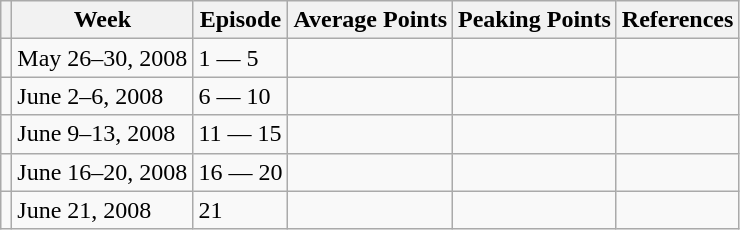<table class="wikitable">
<tr>
<th></th>
<th>Week</th>
<th>Episode</th>
<th>Average Points</th>
<th>Peaking Points</th>
<th>References</th>
</tr>
<tr>
<td></td>
<td>May 26–30, 2008</td>
<td>1 — 5</td>
<td></td>
<td></td>
<td></td>
</tr>
<tr>
<td></td>
<td>June 2–6, 2008</td>
<td>6 — 10</td>
<td></td>
<td></td>
<td></td>
</tr>
<tr>
<td></td>
<td>June 9–13, 2008</td>
<td>11 — 15</td>
<td></td>
<td></td>
<td></td>
</tr>
<tr>
<td></td>
<td>June 16–20, 2008</td>
<td>16 — 20</td>
<td></td>
<td></td>
<td></td>
</tr>
<tr>
<td></td>
<td>June 21, 2008</td>
<td>21</td>
<td></td>
<td></td>
<td></td>
</tr>
</table>
